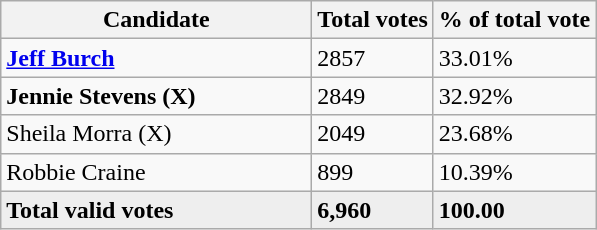<table class="wikitable">
<tr>
<th bgcolor="#DDDDFF" width="200px">Candidate</th>
<th bgcolor="#DDDDFF">Total votes</th>
<th bgcolor="#DDDDFF">% of total vote</th>
</tr>
<tr>
<td><strong><a href='#'>Jeff Burch</a></strong></td>
<td>2857</td>
<td>33.01%</td>
</tr>
<tr>
<td><strong>Jennie Stevens (X)</strong></td>
<td>2849</td>
<td>32.92%</td>
</tr>
<tr>
<td>Sheila Morra (X)</td>
<td>2049</td>
<td>23.68%</td>
</tr>
<tr>
<td>Robbie Craine</td>
<td>899</td>
<td>10.39%</td>
</tr>
<tr bgcolor="#EEEEEE">
<td><strong>Total valid votes</strong></td>
<td><strong>6,960</strong></td>
<td><strong>100.00</strong></td>
</tr>
</table>
